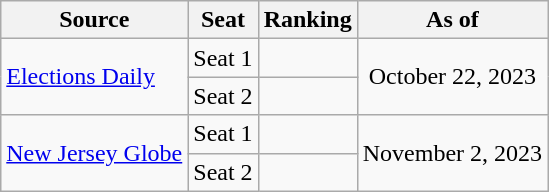<table class="wikitable" style="text-align:center">
<tr>
<th>Source</th>
<th>Seat</th>
<th>Ranking</th>
<th>As of</th>
</tr>
<tr>
<td align=left rowspan="2"><a href='#'>Elections Daily</a></td>
<td>Seat 1</td>
<td></td>
<td rowspan="2">October 22, 2023</td>
</tr>
<tr>
<td>Seat 2</td>
<td></td>
</tr>
<tr>
<td align=left rowspan="2"><a href='#'>New Jersey Globe</a></td>
<td>Seat 1</td>
<td></td>
<td rowspan="2">November 2, 2023</td>
</tr>
<tr>
<td>Seat 2</td>
<td></td>
</tr>
</table>
